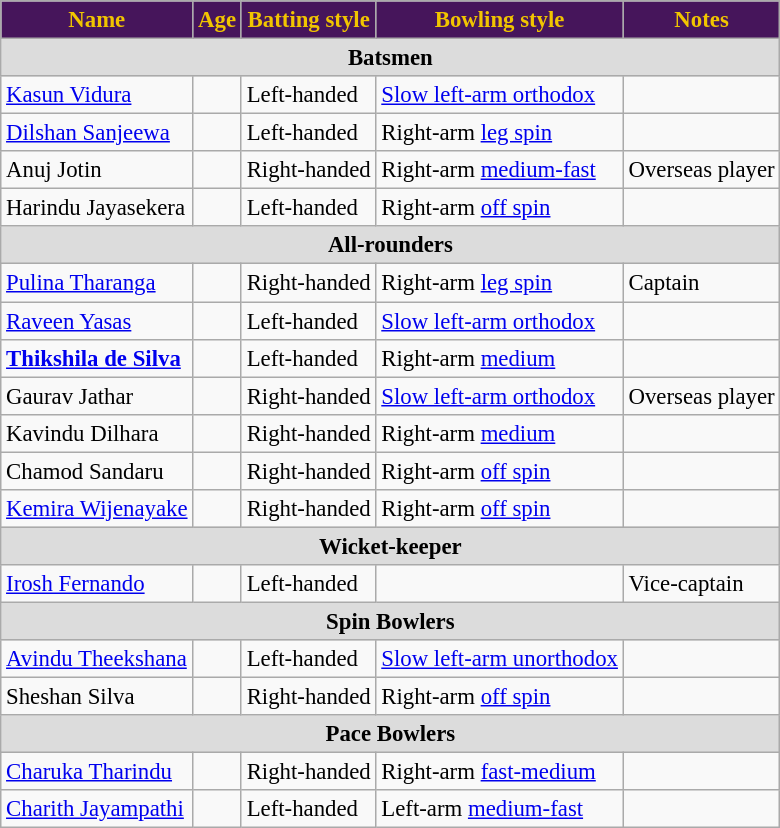<table class="wikitable" style="font-size:95%;">
<tr>
<th style="background: #46155b; color:#f1c500" align="centre">Name</th>
<th style="background: #46155b; color:#f1c500" align="centre">Age</th>
<th style="background: #46155b; color:#f1c500" align="centre">Batting style</th>
<th style="background: #46155b; color:#f1c500" align="centre">Bowling style</th>
<th style="background: #46155b; color:#f1c500" align="centre">Notes</th>
</tr>
<tr>
<th colspan="5" style="background: #DCDCDC" align="right">Batsmen</th>
</tr>
<tr>
<td><a href='#'>Kasun Vidura</a></td>
<td></td>
<td>Left-handed</td>
<td><a href='#'>Slow left-arm orthodox</a></td>
<td></td>
</tr>
<tr>
<td><a href='#'>Dilshan Sanjeewa</a></td>
<td></td>
<td>Left-handed</td>
<td>Right-arm <a href='#'>leg spin</a></td>
<td></td>
</tr>
<tr>
<td>Anuj Jotin</td>
<td></td>
<td>Right-handed</td>
<td>Right-arm <a href='#'>medium-fast</a></td>
<td> Overseas player</td>
</tr>
<tr>
<td>Harindu Jayasekera</td>
<td></td>
<td>Left-handed</td>
<td>Right-arm <a href='#'>off spin</a></td>
<td></td>
</tr>
<tr>
<th colspan="5" style="background: #DCDCDC" align="right">All-rounders</th>
</tr>
<tr>
<td><a href='#'>Pulina Tharanga</a></td>
<td></td>
<td>Right-handed</td>
<td>Right-arm <a href='#'>leg spin</a></td>
<td>Captain</td>
</tr>
<tr>
<td><a href='#'>Raveen Yasas</a></td>
<td></td>
<td>Left-handed</td>
<td><a href='#'>Slow left-arm orthodox</a></td>
<td></td>
</tr>
<tr>
<td><strong><a href='#'>Thikshila de Silva</a></strong></td>
<td></td>
<td>Left-handed</td>
<td>Right-arm <a href='#'>medium</a></td>
<td></td>
</tr>
<tr>
<td>Gaurav Jathar</td>
<td></td>
<td>Right-handed</td>
<td><a href='#'>Slow left-arm orthodox</a></td>
<td> Overseas player</td>
</tr>
<tr>
<td>Kavindu Dilhara</td>
<td></td>
<td>Right-handed</td>
<td>Right-arm <a href='#'>medium</a></td>
<td></td>
</tr>
<tr>
<td>Chamod Sandaru</td>
<td></td>
<td>Right-handed</td>
<td>Right-arm <a href='#'>off spin</a></td>
<td></td>
</tr>
<tr>
<td><a href='#'>Kemira Wijenayake</a></td>
<td></td>
<td>Right-handed</td>
<td>Right-arm <a href='#'>off spin</a></td>
<td></td>
</tr>
<tr>
<th colspan="5" style="background: #DCDCDC" align="right">Wicket-keeper</th>
</tr>
<tr>
<td><a href='#'>Irosh Fernando</a></td>
<td></td>
<td>Left-handed</td>
<td></td>
<td>Vice-captain</td>
</tr>
<tr>
<th colspan="5" style="background: #DCDCDC" align="right">Spin Bowlers</th>
</tr>
<tr>
<td><a href='#'>Avindu Theekshana</a></td>
<td></td>
<td>Left-handed</td>
<td><a href='#'>Slow left-arm unorthodox</a></td>
<td></td>
</tr>
<tr>
<td>Sheshan Silva</td>
<td></td>
<td>Right-handed</td>
<td>Right-arm <a href='#'>off spin</a></td>
<td></td>
</tr>
<tr>
<th colspan="5" style="background: #DCDCDC" align="right">Pace Bowlers</th>
</tr>
<tr>
<td><a href='#'>Charuka Tharindu</a></td>
<td></td>
<td>Right-handed</td>
<td>Right-arm <a href='#'>fast-medium</a></td>
<td></td>
</tr>
<tr>
<td><a href='#'>Charith Jayampathi</a></td>
<td></td>
<td>Left-handed</td>
<td>Left-arm <a href='#'>medium-fast</a></td>
<td></td>
</tr>
</table>
